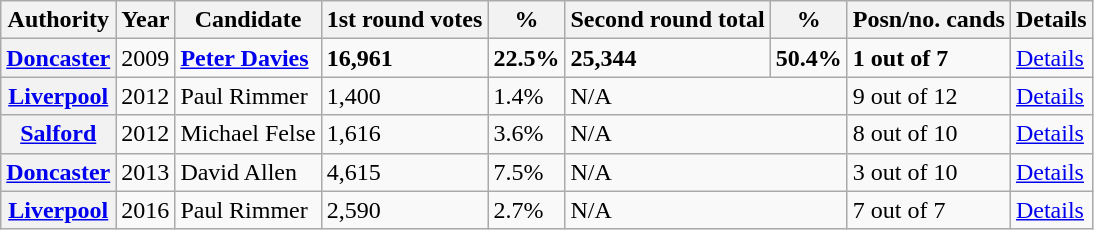<table class="wikitable">
<tr>
<th>Authority</th>
<th>Year</th>
<th>Candidate</th>
<th>1st round votes</th>
<th>%</th>
<th>Second round total</th>
<th>%</th>
<th>Posn/no. cands</th>
<th>Details</th>
</tr>
<tr>
<th><a href='#'>Doncaster</a></th>
<td>2009</td>
<td><strong><a href='#'>Peter Davies</a></strong></td>
<td><strong>16,961</strong></td>
<td><strong>22.5%</strong></td>
<td><strong>25,344</strong></td>
<td><strong>50.4%</strong></td>
<td><strong>1 out of 7</strong></td>
<td><a href='#'>Details</a></td>
</tr>
<tr>
<th><a href='#'>Liverpool</a></th>
<td>2012</td>
<td>Paul Rimmer</td>
<td>1,400</td>
<td>1.4%</td>
<td colspan=2>N/A</td>
<td>9 out of 12</td>
<td><a href='#'>Details</a></td>
</tr>
<tr>
<th><a href='#'>Salford</a></th>
<td>2012</td>
<td>Michael Felse</td>
<td>1,616</td>
<td>3.6%</td>
<td colspan=2>N/A</td>
<td>8 out of 10</td>
<td><a href='#'>Details</a></td>
</tr>
<tr>
<th><a href='#'>Doncaster</a></th>
<td>2013</td>
<td>David Allen</td>
<td>4,615</td>
<td>7.5%</td>
<td colspan=2>N/A</td>
<td>3 out of 10</td>
<td><a href='#'>Details</a></td>
</tr>
<tr>
<th><a href='#'>Liverpool</a></th>
<td>2016</td>
<td>Paul Rimmer</td>
<td>2,590</td>
<td>2.7%</td>
<td colspan=2>N/A</td>
<td>7 out of 7</td>
<td><a href='#'>Details</a></td>
</tr>
</table>
